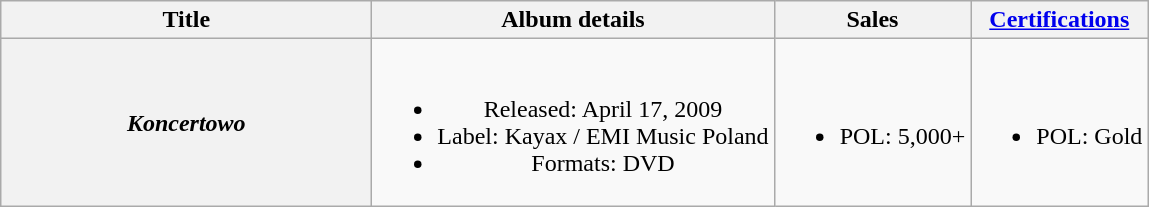<table class="wikitable plainrowheaders" style="text-align:center;">
<tr>
<th scope="col" style="width:15em;">Title</th>
<th scope="col">Album details</th>
<th scope="col">Sales</th>
<th scope="col"><a href='#'>Certifications</a></th>
</tr>
<tr>
<th scope="row"><em>Koncertowo</em></th>
<td><br><ul><li>Released: April 17, 2009</li><li>Label: Kayax / EMI Music Poland</li><li>Formats: DVD</li></ul></td>
<td><br><ul><li>POL: 5,000+</li></ul></td>
<td><br><ul><li>POL: Gold</li></ul></td>
</tr>
</table>
